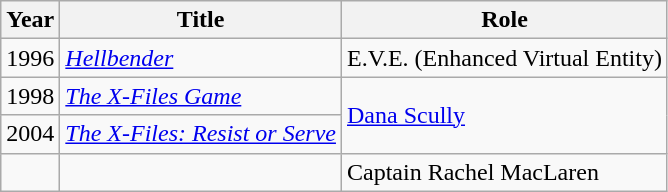<table class = "wikitable">
<tr>
<th>Year</th>
<th>Title</th>
<th>Role</th>
</tr>
<tr>
<td>1996</td>
<td><em><a href='#'>Hellbender</a></em></td>
<td>E.V.E. (Enhanced Virtual Entity)</td>
</tr>
<tr>
<td>1998</td>
<td><em><a href='#'>The X-Files Game</a></em></td>
<td rowspan="2"><a href='#'>Dana Scully</a></td>
</tr>
<tr>
<td>2004</td>
<td><em><a href='#'>The X-Files: Resist or Serve</a></em></td>
</tr>
<tr>
<td></td>
<td></td>
<td>Captain Rachel MacLaren</td>
</tr>
</table>
